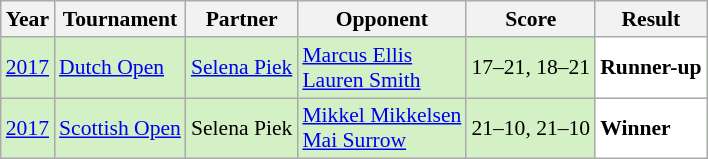<table class="sortable wikitable" style="font-size: 90%;">
<tr>
<th>Year</th>
<th>Tournament</th>
<th>Partner</th>
<th>Opponent</th>
<th>Score</th>
<th>Result</th>
</tr>
<tr style="background:#D4F1C5">
<td align="center"><a href='#'>2017</a></td>
<td align="left"><a href='#'>Dutch Open</a></td>
<td align="left"> <a href='#'>Selena Piek</a></td>
<td align="left"> <a href='#'>Marcus Ellis</a> <br>  <a href='#'>Lauren Smith</a></td>
<td align="left">17–21, 18–21</td>
<td style="text-align:left; background:white"> <strong>Runner-up</strong></td>
</tr>
<tr style="background:#D4F1C5">
<td align="center"><a href='#'>2017</a></td>
<td align="left"><a href='#'>Scottish Open</a></td>
<td align="left"> Selena Piek</td>
<td align="left"> <a href='#'>Mikkel Mikkelsen</a> <br>  <a href='#'>Mai Surrow</a></td>
<td align="left">21–10, 21–10</td>
<td style="text-align:left; background:white"> <strong>Winner</strong></td>
</tr>
</table>
